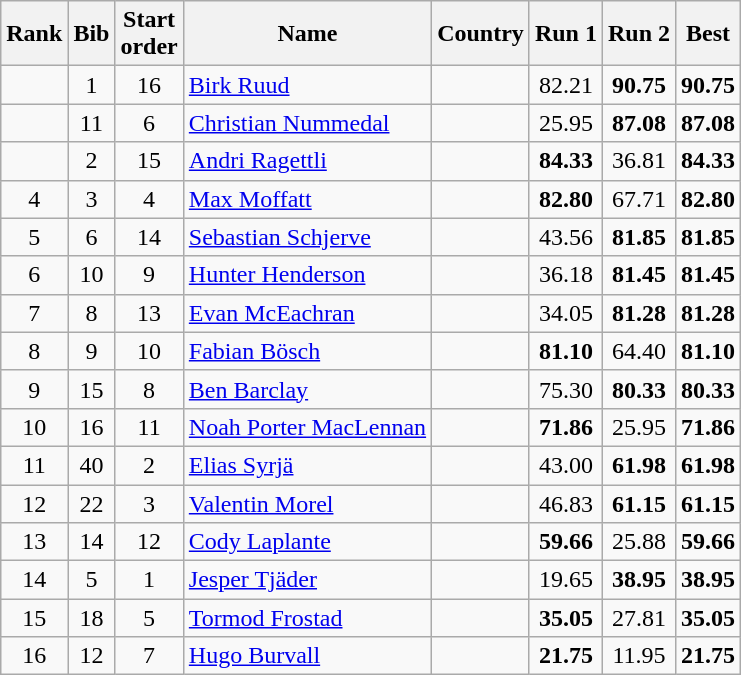<table class="wikitable sortable" style="text-align:center">
<tr>
<th>Rank</th>
<th>Bib</th>
<th>Start<br>order</th>
<th>Name</th>
<th>Country</th>
<th>Run 1</th>
<th>Run 2</th>
<th>Best</th>
</tr>
<tr>
<td></td>
<td>1</td>
<td>16</td>
<td align=left><a href='#'>Birk Ruud</a></td>
<td align=left></td>
<td>82.21</td>
<td><strong>90.75</strong></td>
<td><strong>90.75</strong></td>
</tr>
<tr>
<td></td>
<td>11</td>
<td>6</td>
<td align=left><a href='#'>Christian Nummedal</a></td>
<td align=left></td>
<td>25.95</td>
<td><strong>87.08</strong></td>
<td><strong>87.08</strong></td>
</tr>
<tr>
<td></td>
<td>2</td>
<td>15</td>
<td align=left><a href='#'>Andri Ragettli</a></td>
<td align=left></td>
<td><strong>84.33</strong></td>
<td>36.81</td>
<td><strong>84.33</strong></td>
</tr>
<tr>
<td>4</td>
<td>3</td>
<td>4</td>
<td align=left><a href='#'>Max Moffatt</a></td>
<td align=left></td>
<td><strong>82.80</strong></td>
<td>67.71</td>
<td><strong>82.80</strong></td>
</tr>
<tr>
<td>5</td>
<td>6</td>
<td>14</td>
<td align=left><a href='#'>Sebastian Schjerve</a></td>
<td align=left></td>
<td>43.56</td>
<td><strong>81.85</strong></td>
<td><strong>81.85</strong></td>
</tr>
<tr>
<td>6</td>
<td>10</td>
<td>9</td>
<td align=left><a href='#'>Hunter Henderson</a></td>
<td align=left></td>
<td>36.18</td>
<td><strong>81.45</strong></td>
<td><strong>81.45</strong></td>
</tr>
<tr>
<td>7</td>
<td>8</td>
<td>13</td>
<td align=left><a href='#'>Evan McEachran</a></td>
<td align=left></td>
<td>34.05</td>
<td><strong>81.28</strong></td>
<td><strong>81.28</strong></td>
</tr>
<tr>
<td>8</td>
<td>9</td>
<td>10</td>
<td align=left><a href='#'>Fabian Bösch</a></td>
<td align=left></td>
<td><strong>81.10</strong></td>
<td>64.40</td>
<td><strong>81.10</strong></td>
</tr>
<tr>
<td>9</td>
<td>15</td>
<td>8</td>
<td align=left><a href='#'>Ben Barclay</a></td>
<td align=left></td>
<td>75.30</td>
<td><strong>80.33</strong></td>
<td><strong>80.33</strong></td>
</tr>
<tr>
<td>10</td>
<td>16</td>
<td>11</td>
<td align=left><a href='#'>Noah Porter MacLennan</a></td>
<td align=left></td>
<td><strong>71.86</strong></td>
<td>25.95</td>
<td><strong>71.86</strong></td>
</tr>
<tr>
<td>11</td>
<td>40</td>
<td>2</td>
<td align=left><a href='#'>Elias Syrjä</a></td>
<td align=left></td>
<td>43.00</td>
<td><strong>61.98</strong></td>
<td><strong>61.98</strong></td>
</tr>
<tr>
<td>12</td>
<td>22</td>
<td>3</td>
<td align=left><a href='#'>Valentin Morel</a></td>
<td align=left></td>
<td>46.83</td>
<td><strong>61.15</strong></td>
<td><strong>61.15</strong></td>
</tr>
<tr>
<td>13</td>
<td>14</td>
<td>12</td>
<td align=left><a href='#'>Cody Laplante</a></td>
<td align=left></td>
<td><strong>59.66</strong></td>
<td>25.88</td>
<td><strong>59.66</strong></td>
</tr>
<tr>
<td>14</td>
<td>5</td>
<td>1</td>
<td align=left><a href='#'>Jesper Tjäder</a></td>
<td align=left></td>
<td>19.65</td>
<td><strong>38.95</strong></td>
<td><strong>38.95</strong></td>
</tr>
<tr>
<td>15</td>
<td>18</td>
<td>5</td>
<td align=left><a href='#'>Tormod Frostad</a></td>
<td align=left></td>
<td><strong>35.05</strong></td>
<td>27.81</td>
<td><strong>35.05</strong></td>
</tr>
<tr>
<td>16</td>
<td>12</td>
<td>7</td>
<td align=left><a href='#'>Hugo Burvall</a></td>
<td align=left></td>
<td><strong>21.75</strong></td>
<td>11.95</td>
<td><strong>21.75</strong></td>
</tr>
</table>
